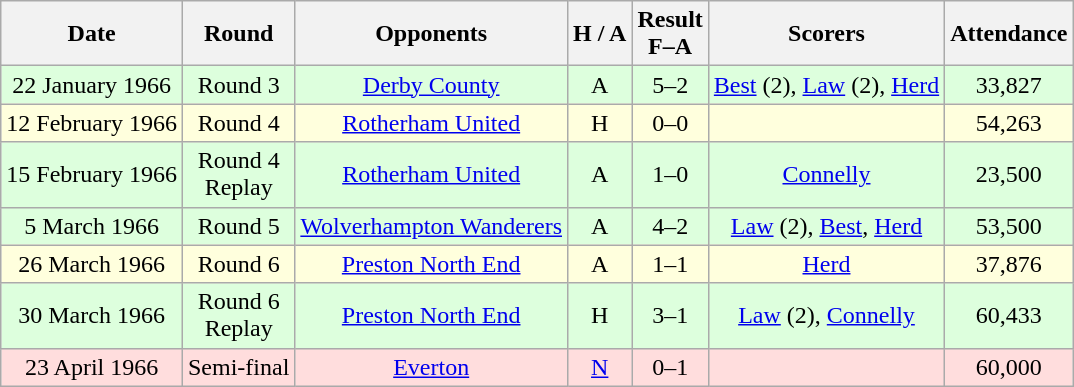<table class="wikitable" style="text-align:center">
<tr>
<th>Date</th>
<th>Round</th>
<th>Opponents</th>
<th>H / A</th>
<th>Result<br>F–A</th>
<th>Scorers</th>
<th>Attendance</th>
</tr>
<tr bgcolor="#ddffdd">
<td>22 January 1966</td>
<td>Round 3</td>
<td><a href='#'>Derby County</a></td>
<td>A</td>
<td>5–2</td>
<td><a href='#'>Best</a> (2), <a href='#'>Law</a> (2), <a href='#'>Herd</a></td>
<td>33,827</td>
</tr>
<tr bgcolor="#ffffdd">
<td>12 February 1966</td>
<td>Round 4</td>
<td><a href='#'>Rotherham United</a></td>
<td>H</td>
<td>0–0</td>
<td></td>
<td>54,263</td>
</tr>
<tr bgcolor="#ddffdd">
<td>15 February 1966</td>
<td>Round 4<br>Replay</td>
<td><a href='#'>Rotherham United</a></td>
<td>A</td>
<td>1–0</td>
<td><a href='#'>Connelly</a></td>
<td>23,500</td>
</tr>
<tr bgcolor="#ddffdd">
<td>5 March 1966</td>
<td>Round 5</td>
<td><a href='#'>Wolverhampton Wanderers</a></td>
<td>A</td>
<td>4–2</td>
<td><a href='#'>Law</a> (2), <a href='#'>Best</a>, <a href='#'>Herd</a></td>
<td>53,500</td>
</tr>
<tr bgcolor="#ffffdd">
<td>26 March 1966</td>
<td>Round 6</td>
<td><a href='#'>Preston North End</a></td>
<td>A</td>
<td>1–1</td>
<td><a href='#'>Herd</a></td>
<td>37,876</td>
</tr>
<tr bgcolor="#ddffdd">
<td>30 March 1966</td>
<td>Round 6<br>Replay</td>
<td><a href='#'>Preston North End</a></td>
<td>H</td>
<td>3–1</td>
<td><a href='#'>Law</a> (2), <a href='#'>Connelly</a></td>
<td>60,433</td>
</tr>
<tr bgcolor="#ffdddd">
<td>23 April 1966</td>
<td>Semi-final</td>
<td><a href='#'>Everton</a></td>
<td><a href='#'>N</a></td>
<td>0–1</td>
<td></td>
<td>60,000</td>
</tr>
</table>
